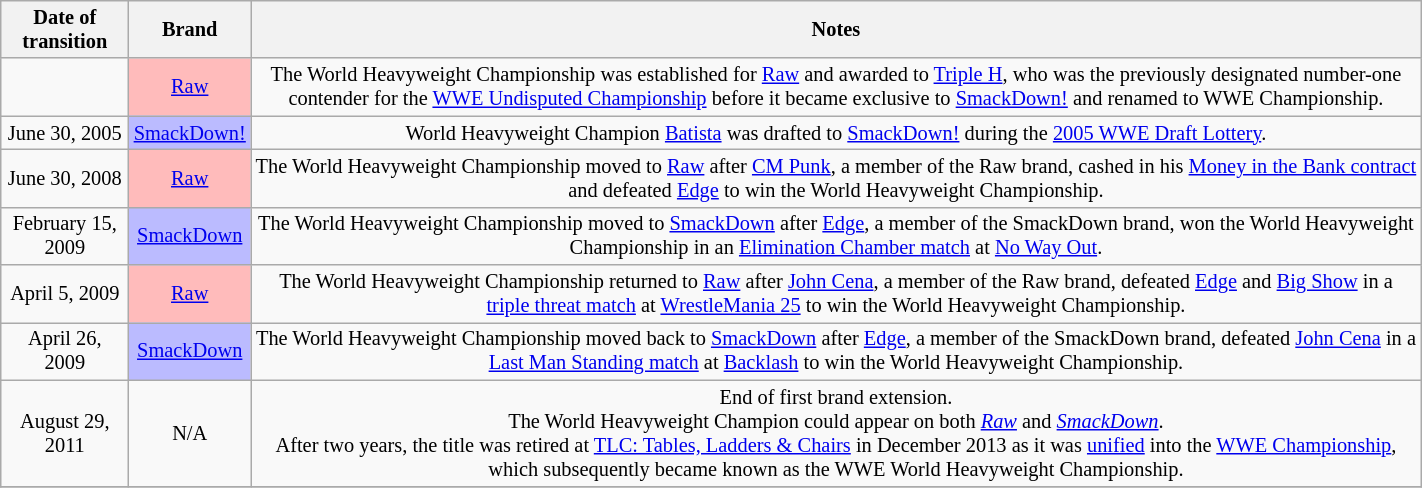<table class="wikitable" style="font-size:85%; text-align:center; width:75%;">
<tr>
<th>Date of transition</th>
<th>Brand</th>
<th>Notes</th>
</tr>
<tr>
<td></td>
<td style="background:#fbb;"><a href='#'>Raw</a></td>
<td>The World Heavyweight Championship was established for <a href='#'>Raw</a> and awarded to <a href='#'>Triple H</a>, who was the previously designated number-one contender for the <a href='#'>WWE Undisputed Championship</a> before it became exclusive to <a href='#'>SmackDown!</a> and renamed to WWE Championship.</td>
</tr>
<tr>
<td>June 30, 2005</td>
<td style="background:#bbf;"><a href='#'>SmackDown!</a></td>
<td>World Heavyweight Champion <a href='#'>Batista</a> was drafted to <a href='#'>SmackDown!</a> during the <a href='#'>2005 WWE Draft Lottery</a>.</td>
</tr>
<tr>
<td>June 30, 2008</td>
<td style="background:#fbb;"><a href='#'>Raw</a></td>
<td>The World Heavyweight Championship moved to <a href='#'>Raw</a> after <a href='#'>CM Punk</a>, a member of the Raw brand, cashed in his <a href='#'>Money in the Bank contract</a> and defeated <a href='#'>Edge</a> to win the World Heavyweight Championship.</td>
</tr>
<tr>
<td>February 15, 2009</td>
<td style="background:#bbf;"><a href='#'>SmackDown</a></td>
<td>The World Heavyweight Championship moved to <a href='#'>SmackDown</a> after <a href='#'>Edge</a>, a member of the SmackDown brand, won the World Heavyweight Championship in an <a href='#'>Elimination Chamber match</a> at <a href='#'>No Way Out</a>.</td>
</tr>
<tr>
<td>April 5, 2009</td>
<td style="background:#fbb;"><a href='#'>Raw</a></td>
<td>The World Heavyweight Championship returned to <a href='#'>Raw</a> after <a href='#'>John Cena</a>, a member of the Raw brand, defeated <a href='#'>Edge</a> and <a href='#'>Big Show</a> in a <a href='#'>triple threat match</a> at <a href='#'>WrestleMania 25</a> to win the World Heavyweight Championship.</td>
</tr>
<tr>
<td>April 26, 2009</td>
<td style="background:#bbf;"><a href='#'>SmackDown</a></td>
<td>The World Heavyweight Championship moved back to <a href='#'>SmackDown</a> after <a href='#'>Edge</a>, a member of the SmackDown brand, defeated <a href='#'>John Cena</a> in a <a href='#'>Last Man Standing match</a> at <a href='#'>Backlash</a> to win the World Heavyweight Championship.</td>
</tr>
<tr>
<td>August 29, 2011</td>
<td>N/A</td>
<td>End of first brand extension.<br>The World Heavyweight Champion could appear on both <em><a href='#'>Raw</a></em> and <em><a href='#'>SmackDown</a></em>.<br>After two years, the title was retired at <a href='#'>TLC: Tables, Ladders & Chairs</a> in December 2013 as it was <a href='#'>unified</a> into the <a href='#'>WWE Championship</a>, which subsequently became known as the WWE World Heavyweight Championship.</td>
</tr>
<tr>
</tr>
</table>
